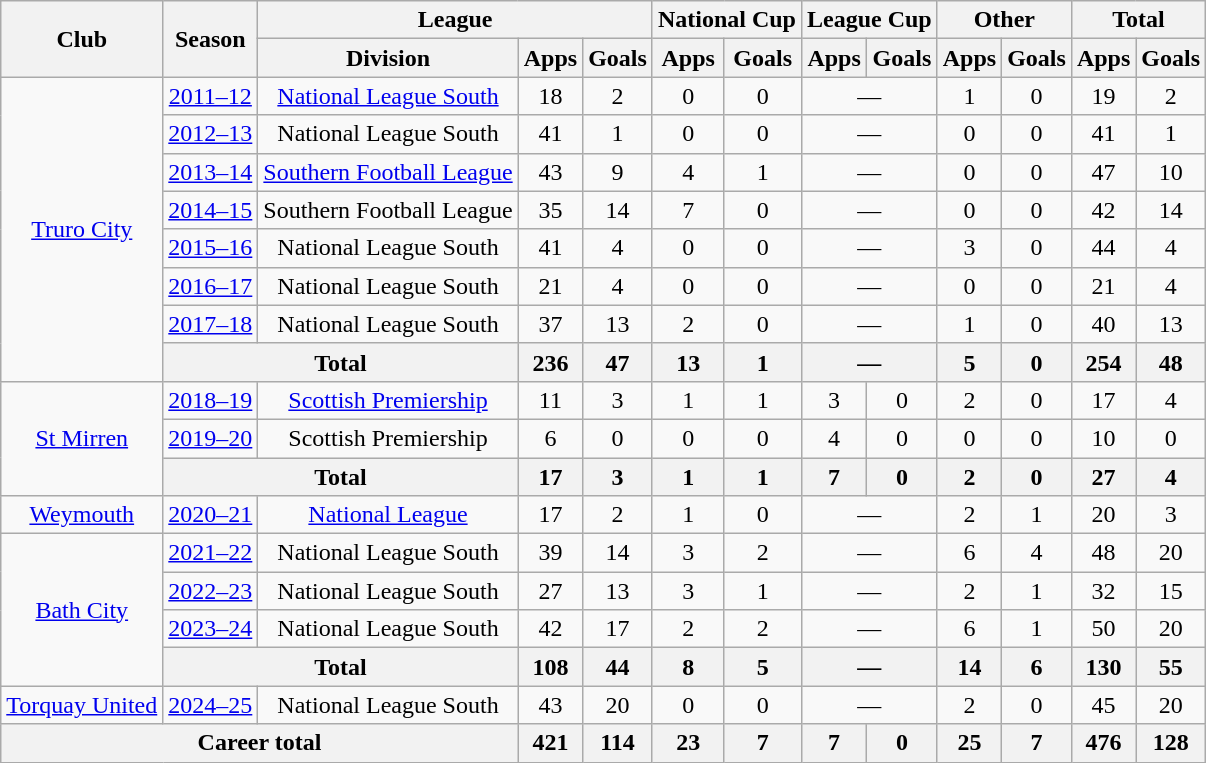<table class=wikitable style="text-align: center">
<tr>
<th rowspan=2>Club</th>
<th rowspan=2>Season</th>
<th colspan=3>League</th>
<th colspan=2>National Cup</th>
<th colspan=2>League Cup</th>
<th colspan=2>Other</th>
<th colspan=2>Total</th>
</tr>
<tr>
<th>Division</th>
<th>Apps</th>
<th>Goals</th>
<th>Apps</th>
<th>Goals</th>
<th>Apps</th>
<th>Goals</th>
<th>Apps</th>
<th>Goals</th>
<th>Apps</th>
<th>Goals</th>
</tr>
<tr>
<td rowspan=8><a href='#'>Truro City</a></td>
<td><a href='#'>2011–12</a></td>
<td><a href='#'>National League South</a></td>
<td>18</td>
<td>2</td>
<td>0</td>
<td>0</td>
<td colspan=2>—</td>
<td>1</td>
<td>0</td>
<td>19</td>
<td>2</td>
</tr>
<tr>
<td><a href='#'>2012–13</a></td>
<td>National League South</td>
<td>41</td>
<td>1</td>
<td>0</td>
<td>0</td>
<td colspan=2>—</td>
<td>0</td>
<td>0</td>
<td>41</td>
<td>1</td>
</tr>
<tr>
<td><a href='#'>2013–14</a></td>
<td><a href='#'>Southern Football League</a></td>
<td>43</td>
<td>9</td>
<td>4</td>
<td>1</td>
<td colspan=2>—</td>
<td>0</td>
<td>0</td>
<td>47</td>
<td>10</td>
</tr>
<tr>
<td><a href='#'>2014–15</a></td>
<td>Southern Football League</td>
<td>35</td>
<td>14</td>
<td>7</td>
<td>0</td>
<td colspan=2>—</td>
<td>0</td>
<td>0</td>
<td>42</td>
<td>14</td>
</tr>
<tr>
<td><a href='#'>2015–16</a></td>
<td>National League South</td>
<td>41</td>
<td>4</td>
<td>0</td>
<td>0</td>
<td colspan=2>—</td>
<td>3</td>
<td>0</td>
<td>44</td>
<td>4</td>
</tr>
<tr>
<td><a href='#'>2016–17</a></td>
<td>National League South</td>
<td>21</td>
<td>4</td>
<td>0</td>
<td>0</td>
<td colspan=2>—</td>
<td>0</td>
<td>0</td>
<td>21</td>
<td>4</td>
</tr>
<tr>
<td><a href='#'>2017–18</a></td>
<td>National League South</td>
<td>37</td>
<td>13</td>
<td>2</td>
<td>0</td>
<td colspan=2>—</td>
<td>1</td>
<td>0</td>
<td>40</td>
<td>13</td>
</tr>
<tr>
<th colspan=2>Total</th>
<th>236</th>
<th>47</th>
<th>13</th>
<th>1</th>
<th colspan=2>—</th>
<th>5</th>
<th>0</th>
<th>254</th>
<th>48</th>
</tr>
<tr>
<td rowspan=3><a href='#'>St Mirren</a></td>
<td><a href='#'>2018–19</a></td>
<td><a href='#'>Scottish Premiership</a></td>
<td>11</td>
<td>3</td>
<td>1</td>
<td>1</td>
<td>3</td>
<td>0</td>
<td>2</td>
<td>0</td>
<td>17</td>
<td>4</td>
</tr>
<tr>
<td><a href='#'>2019–20</a></td>
<td>Scottish Premiership</td>
<td>6</td>
<td>0</td>
<td>0</td>
<td>0</td>
<td>4</td>
<td>0</td>
<td>0</td>
<td>0</td>
<td>10</td>
<td>0</td>
</tr>
<tr>
<th colspan=2>Total</th>
<th>17</th>
<th>3</th>
<th>1</th>
<th>1</th>
<th>7</th>
<th>0</th>
<th>2</th>
<th>0</th>
<th>27</th>
<th>4</th>
</tr>
<tr>
<td><a href='#'>Weymouth</a></td>
<td><a href='#'>2020–21</a></td>
<td><a href='#'>National League</a></td>
<td>17</td>
<td>2</td>
<td>1</td>
<td>0</td>
<td colspan=2>—</td>
<td>2</td>
<td>1</td>
<td>20</td>
<td>3</td>
</tr>
<tr>
<td rowspan=4><a href='#'>Bath City</a></td>
<td><a href='#'>2021–22</a></td>
<td>National League South</td>
<td>39</td>
<td>14</td>
<td>3</td>
<td>2</td>
<td colspan=2>—</td>
<td>6</td>
<td>4</td>
<td>48</td>
<td>20</td>
</tr>
<tr>
<td><a href='#'>2022–23</a></td>
<td>National League South</td>
<td>27</td>
<td>13</td>
<td>3</td>
<td>1</td>
<td colspan=2>—</td>
<td>2</td>
<td>1</td>
<td>32</td>
<td>15</td>
</tr>
<tr>
<td><a href='#'>2023–24</a></td>
<td>National League South</td>
<td>42</td>
<td>17</td>
<td>2</td>
<td>2</td>
<td colspan=2>—</td>
<td>6</td>
<td>1</td>
<td>50</td>
<td>20</td>
</tr>
<tr>
<th colspan=2>Total</th>
<th>108</th>
<th>44</th>
<th>8</th>
<th>5</th>
<th colspan=2>—</th>
<th>14</th>
<th>6</th>
<th>130</th>
<th>55</th>
</tr>
<tr>
<td><a href='#'>Torquay United</a></td>
<td><a href='#'>2024–25</a></td>
<td>National League South</td>
<td>43</td>
<td>20</td>
<td>0</td>
<td>0</td>
<td colspan=2>—</td>
<td>2</td>
<td>0</td>
<td>45</td>
<td>20</td>
</tr>
<tr>
<th colspan=3>Career total</th>
<th>421</th>
<th>114</th>
<th>23</th>
<th>7</th>
<th>7</th>
<th>0</th>
<th>25</th>
<th>7</th>
<th>476</th>
<th>128</th>
</tr>
</table>
